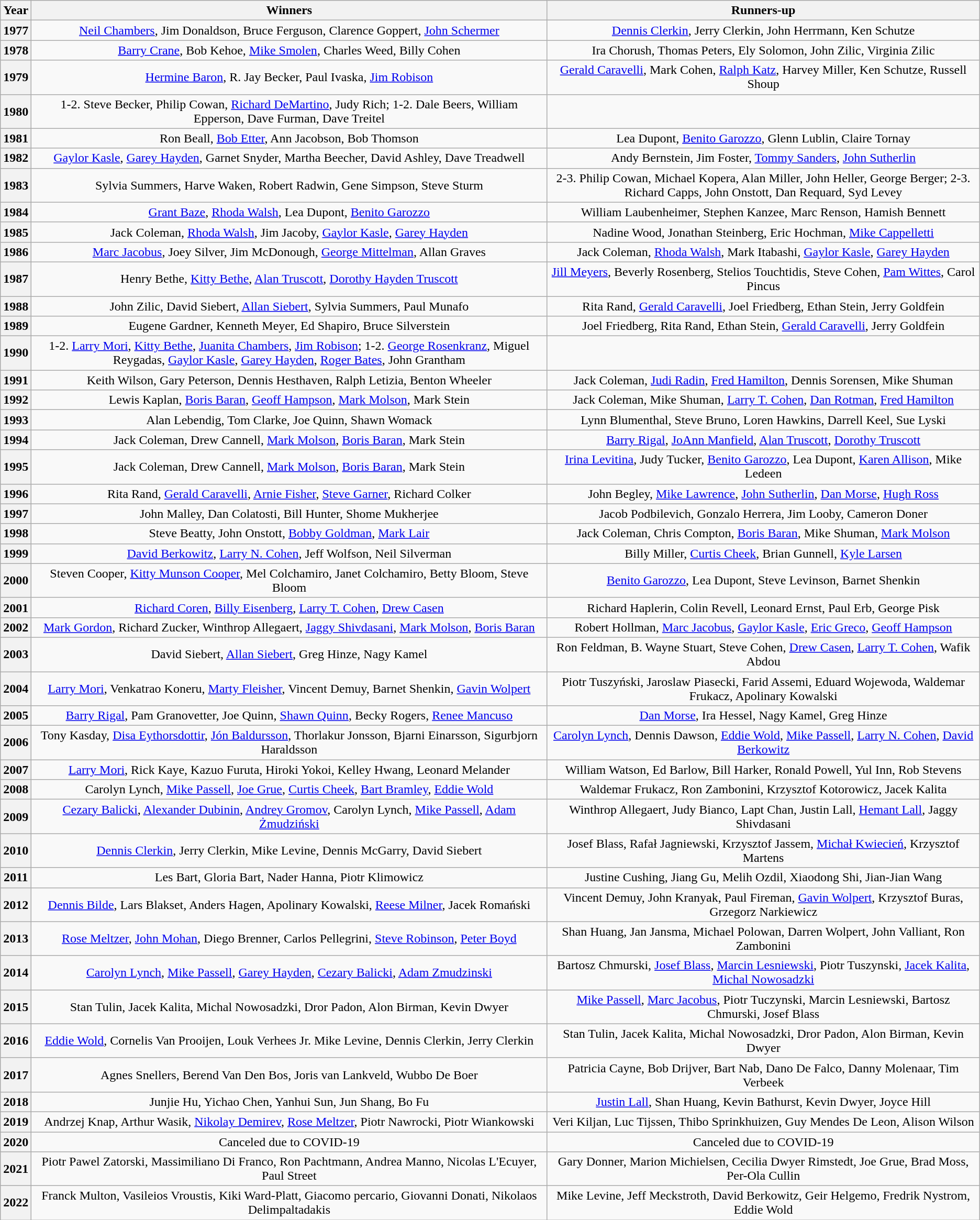<table class="sortable wikitable" style="text-align:center">
<tr>
<th>Year</th>
<th>Winners</th>
<th>Runners-up</th>
</tr>
<tr>
<th>1977</th>
<td><a href='#'>Neil Chambers</a>, Jim Donaldson, Bruce Ferguson, Clarence Goppert, <a href='#'>John Schermer</a></td>
<td><a href='#'>Dennis Clerkin</a>, Jerry Clerkin, John Herrmann, Ken Schutze</td>
</tr>
<tr>
<th>1978</th>
<td><a href='#'>Barry Crane</a>, Bob Kehoe, <a href='#'>Mike Smolen</a>, Charles Weed, Billy Cohen</td>
<td>Ira Chorush, Thomas Peters, Ely Solomon, John Zilic, Virginia Zilic</td>
</tr>
<tr>
<th>1979</th>
<td><a href='#'>Hermine Baron</a>, R. Jay Becker, Paul Ivaska, <a href='#'>Jim Robison</a></td>
<td><a href='#'>Gerald Caravelli</a>, Mark Cohen, <a href='#'>Ralph Katz</a>, Harvey Miller, Ken Schutze, Russell Shoup</td>
</tr>
<tr>
<th>1980</th>
<td>1-2. Steve Becker, Philip Cowan, <a href='#'>Richard DeMartino</a>, Judy Rich; 1-2. Dale Beers, William Epperson, Dave Furman, Dave Treitel</td>
<td></td>
</tr>
<tr>
<th>1981</th>
<td>Ron Beall, <a href='#'>Bob Etter</a>, Ann Jacobson, Bob Thomson</td>
<td>Lea Dupont, <a href='#'>Benito Garozzo</a>, Glenn Lublin, Claire Tornay</td>
</tr>
<tr>
<th>1982</th>
<td><a href='#'>Gaylor Kasle</a>, <a href='#'>Garey Hayden</a>, Garnet Snyder, Martha Beecher, David Ashley, Dave Treadwell</td>
<td>Andy Bernstein, Jim Foster, <a href='#'>Tommy Sanders</a>, <a href='#'>John Sutherlin</a></td>
</tr>
<tr>
<th>1983</th>
<td>Sylvia Summers, Harve Waken, Robert Radwin, Gene Simpson, Steve Sturm</td>
<td>2-3. Philip Cowan, Michael Kopera, Alan Miller, John Heller, George Berger; 2-3. Richard Capps, John Onstott, Dan Requard, Syd Levey</td>
</tr>
<tr>
<th>1984</th>
<td><a href='#'>Grant Baze</a>, <a href='#'>Rhoda Walsh</a>, Lea Dupont, <a href='#'>Benito Garozzo</a></td>
<td>William Laubenheimer, Stephen Kanzee, Marc Renson, Hamish Bennett</td>
</tr>
<tr>
<th>1985</th>
<td>Jack Coleman, <a href='#'>Rhoda Walsh</a>, Jim Jacoby, <a href='#'>Gaylor Kasle</a>, <a href='#'>Garey Hayden</a></td>
<td>Nadine Wood, Jonathan Steinberg, Eric Hochman, <a href='#'>Mike Cappelletti</a></td>
</tr>
<tr>
<th>1986</th>
<td><a href='#'>Marc Jacobus</a>, Joey Silver, Jim McDonough, <a href='#'>George Mittelman</a>, Allan Graves</td>
<td>Jack Coleman, <a href='#'>Rhoda Walsh</a>, Mark Itabashi, <a href='#'>Gaylor Kasle</a>, <a href='#'>Garey Hayden</a></td>
</tr>
<tr>
<th>1987</th>
<td>Henry Bethe, <a href='#'>Kitty Bethe</a>, <a href='#'>Alan Truscott</a>, <a href='#'>Dorothy Hayden Truscott</a></td>
<td><a href='#'>Jill Meyers</a>, Beverly Rosenberg, Stelios Touchtidis, Steve Cohen, <a href='#'>Pam Wittes</a>, Carol Pincus</td>
</tr>
<tr>
<th>1988</th>
<td>John Zilic, David Siebert, <a href='#'>Allan Siebert</a>, Sylvia Summers, Paul Munafo</td>
<td>Rita Rand, <a href='#'>Gerald Caravelli</a>, Joel Friedberg, Ethan Stein, Jerry Goldfein</td>
</tr>
<tr>
<th>1989</th>
<td>Eugene Gardner, Kenneth Meyer, Ed Shapiro, Bruce Silverstein</td>
<td>Joel Friedberg, Rita Rand, Ethan Stein, <a href='#'>Gerald Caravelli</a>, Jerry Goldfein</td>
</tr>
<tr>
<th>1990</th>
<td>1-2. <a href='#'>Larry Mori</a>, <a href='#'>Kitty Bethe</a>, <a href='#'>Juanita Chambers</a>, <a href='#'>Jim Robison</a>; 1-2. <a href='#'>George Rosenkranz</a>, Miguel Reygadas, <a href='#'>Gaylor Kasle</a>, <a href='#'>Garey Hayden</a>, <a href='#'>Roger Bates</a>, John Grantham</td>
<td></td>
</tr>
<tr>
<th>1991</th>
<td>Keith Wilson, Gary Peterson, Dennis Hesthaven, Ralph Letizia, Benton Wheeler</td>
<td>Jack Coleman, <a href='#'>Judi Radin</a>, <a href='#'>Fred Hamilton</a>, Dennis Sorensen, Mike Shuman</td>
</tr>
<tr>
<th>1992</th>
<td>Lewis Kaplan, <a href='#'>Boris Baran</a>, <a href='#'>Geoff Hampson</a>, <a href='#'>Mark Molson</a>, Mark Stein</td>
<td>Jack Coleman, Mike Shuman, <a href='#'>Larry T. Cohen</a>, <a href='#'>Dan Rotman</a>, <a href='#'>Fred Hamilton</a></td>
</tr>
<tr>
<th>1993</th>
<td>Alan Lebendig, Tom Clarke, Joe Quinn, Shawn Womack</td>
<td>Lynn Blumenthal, Steve Bruno, Loren Hawkins, Darrell Keel, Sue Lyski</td>
</tr>
<tr>
<th>1994</th>
<td>Jack Coleman, Drew Cannell, <a href='#'>Mark Molson</a>, <a href='#'>Boris Baran</a>, Mark Stein</td>
<td><a href='#'>Barry Rigal</a>, <a href='#'>JoAnn Manfield</a>, <a href='#'>Alan Truscott</a>, <a href='#'>Dorothy Truscott</a></td>
</tr>
<tr>
<th>1995</th>
<td>Jack Coleman, Drew Cannell, <a href='#'>Mark Molson</a>, <a href='#'>Boris Baran</a>, Mark Stein</td>
<td><a href='#'>Irina Levitina</a>, Judy Tucker, <a href='#'>Benito Garozzo</a>, Lea Dupont, <a href='#'>Karen Allison</a>, Mike Ledeen</td>
</tr>
<tr>
<th>1996</th>
<td>Rita Rand, <a href='#'>Gerald Caravelli</a>, <a href='#'>Arnie Fisher</a>, <a href='#'>Steve Garner</a>, Richard Colker</td>
<td>John Begley, <a href='#'>Mike Lawrence</a>, <a href='#'>John Sutherlin</a>, <a href='#'>Dan Morse</a>, <a href='#'>Hugh Ross</a></td>
</tr>
<tr>
<th>1997</th>
<td>John Malley, Dan Colatosti, Bill Hunter, Shome Mukherjee</td>
<td>Jacob Podbilevich, Gonzalo Herrera, Jim Looby, Cameron Doner</td>
</tr>
<tr>
<th>1998</th>
<td>Steve Beatty, John Onstott, <a href='#'>Bobby Goldman</a>, <a href='#'>Mark Lair</a></td>
<td>Jack Coleman, Chris Compton, <a href='#'>Boris Baran</a>, Mike Shuman, <a href='#'>Mark Molson</a></td>
</tr>
<tr>
<th>1999</th>
<td><a href='#'>David Berkowitz</a>, <a href='#'>Larry N. Cohen</a>, Jeff Wolfson, Neil Silverman</td>
<td>Billy Miller, <a href='#'>Curtis Cheek</a>, Brian Gunnell, <a href='#'>Kyle Larsen</a></td>
</tr>
<tr>
<th>2000</th>
<td>Steven Cooper, <a href='#'>Kitty Munson Cooper</a>, Mel Colchamiro, Janet Colchamiro, Betty Bloom, Steve Bloom</td>
<td><a href='#'>Benito Garozzo</a>, Lea Dupont, Steve Levinson, Barnet Shenkin</td>
</tr>
<tr>
<th>2001</th>
<td><a href='#'>Richard Coren</a>, <a href='#'>Billy Eisenberg</a>, <a href='#'>Larry T. Cohen</a>, <a href='#'>Drew Casen</a></td>
<td>Richard Haplerin, Colin Revell, Leonard Ernst, Paul Erb, George Pisk</td>
</tr>
<tr>
<th>2002</th>
<td><a href='#'>Mark Gordon</a>, Richard Zucker, Winthrop Allegaert, <a href='#'>Jaggy Shivdasani</a>, <a href='#'>Mark Molson</a>, <a href='#'>Boris Baran</a></td>
<td>Robert Hollman, <a href='#'>Marc Jacobus</a>, <a href='#'>Gaylor Kasle</a>, <a href='#'>Eric Greco</a>, <a href='#'>Geoff Hampson</a></td>
</tr>
<tr>
<th>2003</th>
<td>David Siebert, <a href='#'>Allan Siebert</a>, Greg Hinze, Nagy Kamel</td>
<td>Ron Feldman, B. Wayne Stuart, Steve Cohen, <a href='#'>Drew Casen</a>, <a href='#'>Larry T. Cohen</a>, Wafik Abdou</td>
</tr>
<tr>
<th>2004</th>
<td><a href='#'>Larry Mori</a>, Venkatrao Koneru, <a href='#'>Marty Fleisher</a>, Vincent Demuy, Barnet Shenkin, <a href='#'>Gavin Wolpert</a></td>
<td>Piotr Tuszyński, Jaroslaw Piasecki, Farid Assemi, Eduard Wojewoda, Waldemar Frukacz, Apolinary Kowalski</td>
</tr>
<tr>
<th>2005</th>
<td><a href='#'>Barry Rigal</a>, Pam Granovetter, Joe Quinn, <a href='#'>Shawn Quinn</a>, Becky Rogers, <a href='#'>Renee Mancuso</a></td>
<td><a href='#'>Dan Morse</a>, Ira Hessel, Nagy Kamel, Greg Hinze</td>
</tr>
<tr>
<th>2006</th>
<td>Tony Kasday, <a href='#'>Disa Eythorsdottir</a>, <a href='#'>Jón Baldursson</a>, Thorlakur Jonsson, Bjarni Einarsson, Sigurbjorn Haraldsson</td>
<td><a href='#'>Carolyn Lynch</a>, Dennis Dawson, <a href='#'>Eddie Wold</a>, <a href='#'>Mike Passell</a>, <a href='#'>Larry N. Cohen</a>, <a href='#'>David Berkowitz</a></td>
</tr>
<tr>
<th>2007</th>
<td><a href='#'>Larry Mori</a>, Rick Kaye, Kazuo Furuta, Hiroki Yokoi, Kelley Hwang, Leonard Melander</td>
<td>William Watson, Ed Barlow, Bill Harker, Ronald Powell, Yul Inn, Rob Stevens</td>
</tr>
<tr>
<th>2008</th>
<td>Carolyn Lynch, <a href='#'>Mike Passell</a>, <a href='#'>Joe Grue</a>, <a href='#'>Curtis Cheek</a>, <a href='#'>Bart Bramley</a>, <a href='#'>Eddie Wold</a></td>
<td>Waldemar Frukacz, Ron Zambonini, Krzysztof Kotorowicz, Jacek Kalita</td>
</tr>
<tr>
<th>2009</th>
<td><a href='#'>Cezary Balicki</a>, <a href='#'>Alexander Dubinin</a>, <a href='#'>Andrey Gromov</a>, Carolyn Lynch, <a href='#'>Mike Passell</a>, <a href='#'>Adam Żmudziński</a></td>
<td>Winthrop Allegaert, Judy Bianco, Lapt Chan, Justin Lall, <a href='#'>Hemant Lall</a>, Jaggy Shivdasani</td>
</tr>
<tr>
<th>2010</th>
<td><a href='#'>Dennis Clerkin</a>, Jerry Clerkin, Mike Levine, Dennis McGarry, David Siebert</td>
<td>Josef Blass, Rafał Jagniewski, Krzysztof Jassem, <a href='#'>Michał Kwiecień</a>, Krzysztof Martens</td>
</tr>
<tr>
<th>2011</th>
<td>Les Bart, Gloria Bart, Nader Hanna, Piotr Klimowicz</td>
<td>Justine Cushing, Jiang Gu, Melih Ozdil, Xiaodong Shi, Jian-Jian Wang</td>
</tr>
<tr>
<th>2012</th>
<td><a href='#'>Dennis Bilde</a>, Lars Blakset, Anders Hagen, Apolinary Kowalski, <a href='#'>Reese Milner</a>, Jacek Romański</td>
<td>Vincent Demuy, John Kranyak, Paul Fireman, <a href='#'>Gavin Wolpert</a>, Krzysztof Buras, Grzegorz Narkiewicz</td>
</tr>
<tr>
<th>2013</th>
<td><a href='#'>Rose Meltzer</a>, <a href='#'>John Mohan</a>, Diego Brenner, Carlos Pellegrini, <a href='#'>Steve Robinson</a>, <a href='#'>Peter Boyd</a></td>
<td>Shan Huang, Jan Jansma, Michael Polowan, Darren Wolpert, John Valliant, Ron Zambonini</td>
</tr>
<tr>
<th>2014</th>
<td><a href='#'>Carolyn Lynch</a>, <a href='#'>Mike Passell</a>, <a href='#'>Garey Hayden</a>, <a href='#'>Cezary Balicki</a>, <a href='#'>Adam Zmudzinski</a></td>
<td>Bartosz Chmurski, <a href='#'>Josef Blass</a>, <a href='#'>Marcin Lesniewski</a>, Piotr Tuszynski, <a href='#'>Jacek Kalita</a>, <a href='#'>Michal Nowosadzki</a></td>
</tr>
<tr>
<th>2015</th>
<td>Stan Tulin, Jacek Kalita, Michal Nowosadzki, Dror Padon, Alon Birman, Kevin Dwyer</td>
<td><a href='#'>Mike Passell</a>, <a href='#'>Marc Jacobus</a>, Piotr Tuczynski, Marcin Lesniewski, Bartosz Chmurski, Josef Blass</td>
</tr>
<tr>
<th>2016</th>
<td><a href='#'>Eddie Wold</a>, Cornelis Van Prooijen, Louk Verhees Jr. Mike Levine, Dennis Clerkin, Jerry Clerkin</td>
<td>Stan Tulin, Jacek Kalita, Michal Nowosadzki, Dror Padon, Alon Birman, Kevin Dwyer</td>
</tr>
<tr>
<th>2017</th>
<td>Agnes Snellers, Berend Van Den Bos, Joris van Lankveld, Wubbo De Boer</td>
<td>Patricia Cayne, Bob Drijver, Bart Nab, Dano De Falco, Danny Molenaar, Tim Verbeek</td>
</tr>
<tr>
<th>2018</th>
<td>Junjie Hu, Yichao Chen, Yanhui Sun, Jun Shang, Bo Fu</td>
<td><a href='#'>Justin Lall</a>, Shan Huang, Kevin Bathurst, Kevin Dwyer, Joyce Hill</td>
</tr>
<tr>
<th>2019</th>
<td>Andrzej Knap, Arthur Wasik, <a href='#'>Nikolay Demirev</a>, <a href='#'>Rose Meltzer</a>, Piotr Nawrocki, Piotr Wiankowski</td>
<td>Veri Kiljan, Luc Tijssen, Thibo Sprinkhuizen, Guy Mendes De Leon, Alison Wilson</td>
</tr>
<tr>
<th>2020</th>
<td>Canceled due to COVID-19</td>
<td>Canceled due to COVID-19</td>
</tr>
<tr>
<th>2021</th>
<td>Piotr Pawel Zatorski, Massimiliano Di Franco, Ron Pachtmann, Andrea Manno, Nicolas L'Ecuyer, Paul Street</td>
<td>Gary Donner, Marion Michielsen, Cecilia Dwyer Rimstedt, Joe Grue, Brad Moss, Per-Ola Cullin</td>
</tr>
<tr>
<th>2022</th>
<td>Franck Multon, Vasileios Vroustis, Kiki Ward-Platt, Giacomo percario, Giovanni Donati, Nikolaos Delimpaltadakis</td>
<td>Mike Levine, Jeff Meckstroth, David Berkowitz, Geir Helgemo, Fredrik Nystrom, Eddie Wold</td>
</tr>
</table>
